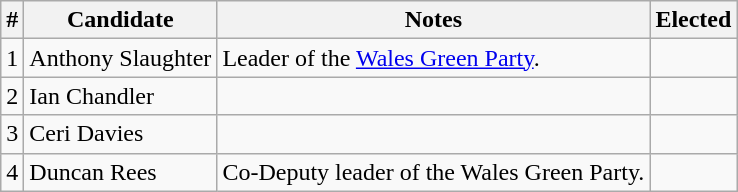<table class="wikitable">
<tr>
<th>#</th>
<th>Candidate</th>
<th>Notes</th>
<th>Elected</th>
</tr>
<tr>
<td>1</td>
<td>Anthony Slaughter</td>
<td>Leader of the <a href='#'>Wales Green Party</a>.</td>
<td></td>
</tr>
<tr>
<td>2</td>
<td>Ian Chandler</td>
<td></td>
<td></td>
</tr>
<tr>
<td>3</td>
<td>Ceri Davies</td>
<td></td>
<td></td>
</tr>
<tr>
<td>4</td>
<td>Duncan Rees</td>
<td>Co-Deputy leader of the Wales Green Party.</td>
<td></td>
</tr>
</table>
